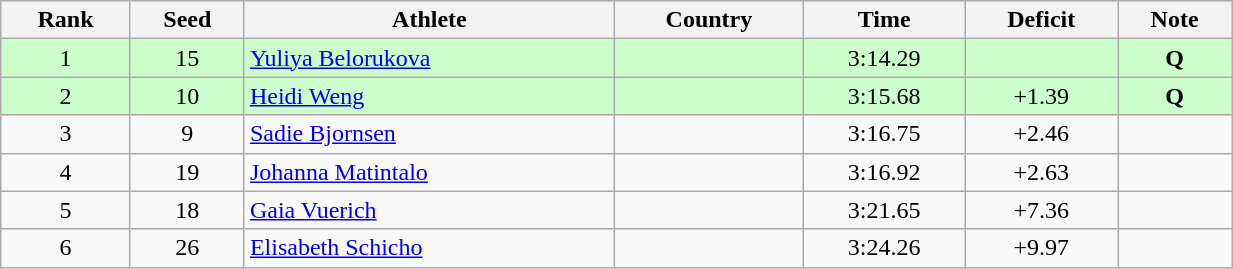<table class="wikitable sortable" style="text-align:center" width=65%>
<tr>
<th>Rank</th>
<th>Seed</th>
<th>Athlete</th>
<th>Country</th>
<th>Time</th>
<th>Deficit</th>
<th>Note</th>
</tr>
<tr bgcolor="#ccffcc">
<td>1</td>
<td>15</td>
<td align="left"><a href='#'>Yuliya Belorukova</a></td>
<td align="left"></td>
<td>3:14.29</td>
<td></td>
<td><strong>Q</strong></td>
</tr>
<tr bgcolor="#ccffcc">
<td>2</td>
<td>10</td>
<td align="left"><a href='#'>Heidi Weng</a></td>
<td align="left"></td>
<td>3:15.68</td>
<td>+1.39</td>
<td><strong>Q</strong></td>
</tr>
<tr>
<td>3</td>
<td>9</td>
<td align="left"><a href='#'>Sadie Bjornsen</a></td>
<td align="left"></td>
<td>3:16.75</td>
<td>+2.46</td>
<td></td>
</tr>
<tr>
<td>4</td>
<td>19</td>
<td align="left"><a href='#'>Johanna Matintalo</a></td>
<td align="left"></td>
<td>3:16.92</td>
<td>+2.63</td>
<td></td>
</tr>
<tr>
<td>5</td>
<td>18</td>
<td align="left"><a href='#'>Gaia Vuerich</a></td>
<td align="left"></td>
<td>3:21.65</td>
<td>+7.36</td>
<td></td>
</tr>
<tr>
<td>6</td>
<td>26</td>
<td align="left"><a href='#'>Elisabeth Schicho</a></td>
<td align="left"></td>
<td>3:24.26</td>
<td>+9.97</td>
<td></td>
</tr>
</table>
